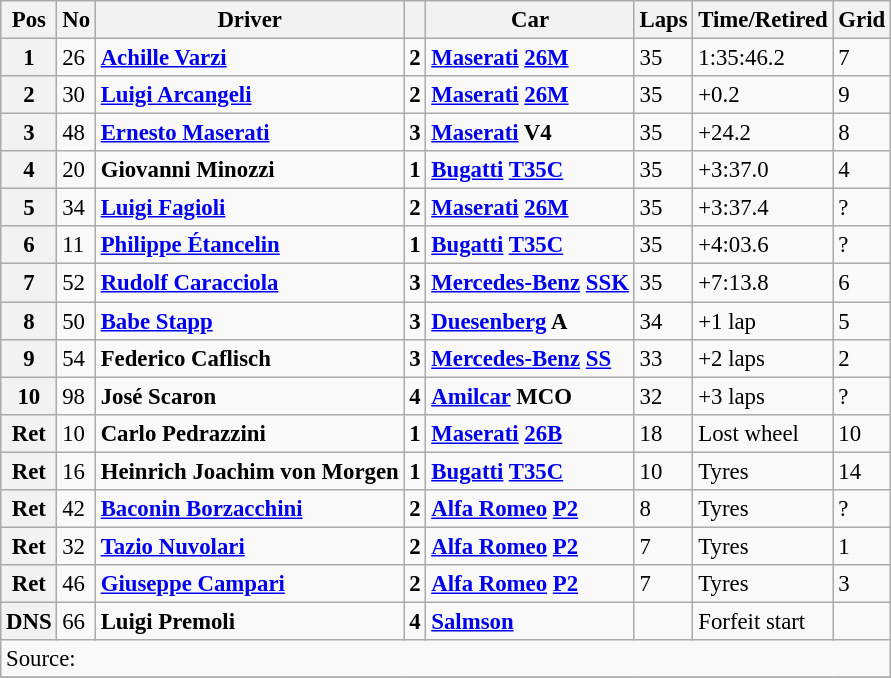<table class="wikitable" style="font-size: 95%;">
<tr>
<th>Pos</th>
<th>No</th>
<th>Driver</th>
<th></th>
<th>Car</th>
<th>Laps</th>
<th>Time/Retired</th>
<th>Grid</th>
</tr>
<tr>
<th>1</th>
<td>26</td>
<td> <strong><a href='#'>Achille Varzi</a></strong></td>
<td align=center><strong><span>2</span></strong></td>
<td><strong><a href='#'>Maserati</a> <a href='#'>26M</a></strong></td>
<td>35</td>
<td>1:35:46.2</td>
<td>7</td>
</tr>
<tr>
<th>2</th>
<td>30</td>
<td> <strong><a href='#'>Luigi Arcangeli</a></strong></td>
<td align=center><strong><span>2</span></strong></td>
<td><strong><a href='#'>Maserati</a> <a href='#'>26M</a></strong></td>
<td>35</td>
<td>+0.2</td>
<td>9</td>
</tr>
<tr>
<th>3</th>
<td>48</td>
<td> <strong><a href='#'>Ernesto Maserati</a></strong></td>
<td align=center><strong><span>3</span></strong></td>
<td><strong><a href='#'>Maserati</a> V4</strong></td>
<td>35</td>
<td>+24.2</td>
<td>8</td>
</tr>
<tr>
<th>4</th>
<td>20</td>
<td> <strong>Giovanni Minozzi</strong></td>
<td align=center><strong><span>1</span></strong></td>
<td><strong><a href='#'>Bugatti</a> <a href='#'>T35C</a></strong></td>
<td>35</td>
<td>+3:37.0</td>
<td>4</td>
</tr>
<tr>
<th>5</th>
<td>34</td>
<td> <strong><a href='#'>Luigi Fagioli</a></strong></td>
<td align=center><strong><span>2</span></strong></td>
<td><strong><a href='#'>Maserati</a> <a href='#'>26M</a></strong></td>
<td>35</td>
<td>+3:37.4</td>
<td>?</td>
</tr>
<tr>
<th>6</th>
<td>11</td>
<td> <strong><a href='#'>Philippe Étancelin</a></strong></td>
<td align=center><strong><span>1</span></strong></td>
<td><strong><a href='#'>Bugatti</a> <a href='#'>T35C</a></strong></td>
<td>35</td>
<td>+4:03.6</td>
<td>?</td>
</tr>
<tr>
<th>7</th>
<td>52</td>
<td> <strong><a href='#'>Rudolf Caracciola</a></strong></td>
<td align=center><strong><span>3</span></strong></td>
<td><strong><a href='#'>Mercedes-Benz</a> <a href='#'>SSK</a></strong></td>
<td>35</td>
<td>+7:13.8</td>
<td>6</td>
</tr>
<tr>
<th>8</th>
<td>50</td>
<td> <strong><a href='#'>Babe Stapp</a></strong></td>
<td align=center><strong><span>3</span></strong></td>
<td><strong><a href='#'>Duesenberg</a> A</strong></td>
<td>34</td>
<td>+1 lap</td>
<td>5</td>
</tr>
<tr>
<th>9</th>
<td>54</td>
<td> <strong>Federico Caflisch</strong></td>
<td align=center><strong><span>3</span></strong></td>
<td><strong><a href='#'>Mercedes-Benz</a> <a href='#'>SS</a></strong></td>
<td>33</td>
<td>+2 laps</td>
<td>2</td>
</tr>
<tr>
<th>10</th>
<td>98</td>
<td> <strong>José Scaron</strong></td>
<td align=center><strong><span>4</span></strong></td>
<td><strong><a href='#'>Amilcar</a> MCO</strong></td>
<td>32</td>
<td>+3 laps</td>
<td>?</td>
</tr>
<tr>
<th>Ret</th>
<td>10</td>
<td> <strong>Carlo Pedrazzini</strong></td>
<td align=center><strong><span>1</span></strong></td>
<td><strong><a href='#'>Maserati</a> <a href='#'>26B</a></strong></td>
<td>18</td>
<td>Lost wheel</td>
<td>10</td>
</tr>
<tr>
<th>Ret</th>
<td>16</td>
<td> <strong>Heinrich Joachim von Morgen</strong></td>
<td align=center><strong><span>1</span></strong></td>
<td><strong><a href='#'>Bugatti</a> <a href='#'>T35C</a></strong></td>
<td>10</td>
<td>Tyres</td>
<td>14</td>
</tr>
<tr>
<th>Ret</th>
<td>42</td>
<td> <strong><a href='#'>Baconin Borzacchini</a></strong></td>
<td align=center><strong><span>2</span></strong></td>
<td><strong><a href='#'>Alfa Romeo</a> <a href='#'>P2</a></strong></td>
<td>8</td>
<td>Tyres</td>
<td>?</td>
</tr>
<tr>
<th>Ret</th>
<td>32</td>
<td> <strong><a href='#'>Tazio Nuvolari</a></strong></td>
<td align=center><strong><span>2</span></strong></td>
<td><strong><a href='#'>Alfa Romeo</a> <a href='#'>P2</a></strong></td>
<td>7</td>
<td>Tyres</td>
<td>1</td>
</tr>
<tr>
<th>Ret</th>
<td>46</td>
<td> <strong><a href='#'>Giuseppe Campari</a></strong></td>
<td align=center><strong><span>2</span></strong></td>
<td><strong><a href='#'>Alfa Romeo</a> <a href='#'>P2</a></strong></td>
<td>7</td>
<td>Tyres</td>
<td>3</td>
</tr>
<tr>
<th>DNS</th>
<td>66</td>
<td> <strong>Luigi Premoli</strong></td>
<td align=center><strong><span>4</span></strong></td>
<td><strong><a href='#'>Salmson</a></strong></td>
<td></td>
<td>Forfeit start</td>
<td></td>
</tr>
<tr>
<td colspan=8>Source:</td>
</tr>
<tr>
</tr>
</table>
